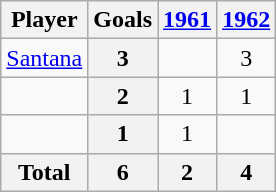<table class="wikitable sortable" style="text-align:center;">
<tr>
<th>Player</th>
<th>Goals</th>
<th><a href='#'>1961</a></th>
<th><a href='#'>1962</a></th>
</tr>
<tr>
<td align="left"> <a href='#'>Santana</a></td>
<th>3</th>
<td></td>
<td>3</td>
</tr>
<tr>
<td align="left"> </td>
<th>2</th>
<td>1</td>
<td>1</td>
</tr>
<tr>
<td align="left"> </td>
<th>1</th>
<td>1</td>
<td></td>
</tr>
<tr class="sortbottom">
<th>Total</th>
<th>6</th>
<th>2</th>
<th>4</th>
</tr>
</table>
